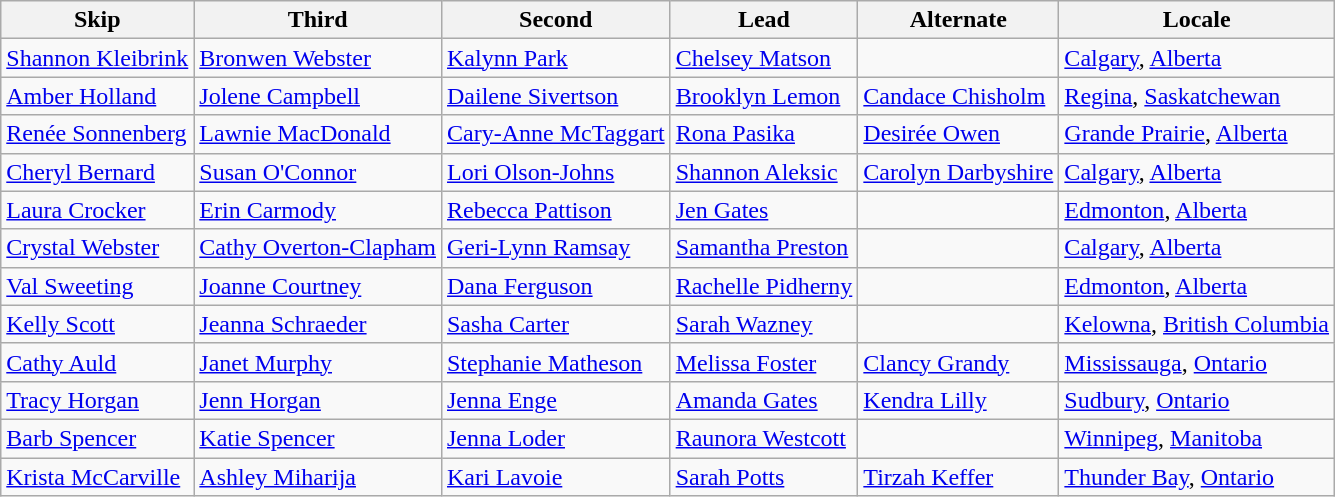<table class=wikitable>
<tr>
<th>Skip</th>
<th>Third</th>
<th>Second</th>
<th>Lead</th>
<th>Alternate</th>
<th>Locale</th>
</tr>
<tr>
<td><a href='#'>Shannon Kleibrink</a></td>
<td><a href='#'>Bronwen Webster</a></td>
<td><a href='#'>Kalynn Park</a></td>
<td><a href='#'>Chelsey Matson</a></td>
<td></td>
<td> <a href='#'>Calgary</a>, <a href='#'>Alberta</a></td>
</tr>
<tr>
<td><a href='#'>Amber Holland</a></td>
<td><a href='#'>Jolene Campbell</a></td>
<td><a href='#'>Dailene Sivertson</a></td>
<td><a href='#'>Brooklyn Lemon</a></td>
<td><a href='#'>Candace Chisholm</a></td>
<td> <a href='#'>Regina</a>, <a href='#'>Saskatchewan</a></td>
</tr>
<tr>
<td><a href='#'>Renée Sonnenberg</a></td>
<td><a href='#'>Lawnie MacDonald</a></td>
<td><a href='#'>Cary-Anne McTaggart</a></td>
<td><a href='#'>Rona Pasika</a></td>
<td><a href='#'>Desirée Owen</a></td>
<td> <a href='#'>Grande Prairie</a>, <a href='#'>Alberta</a></td>
</tr>
<tr>
<td><a href='#'>Cheryl Bernard</a></td>
<td><a href='#'>Susan O'Connor</a></td>
<td><a href='#'>Lori Olson-Johns</a></td>
<td><a href='#'>Shannon Aleksic</a></td>
<td><a href='#'>Carolyn Darbyshire</a></td>
<td> <a href='#'>Calgary</a>, <a href='#'>Alberta</a></td>
</tr>
<tr>
<td><a href='#'>Laura Crocker</a></td>
<td><a href='#'>Erin Carmody</a></td>
<td><a href='#'>Rebecca Pattison</a></td>
<td><a href='#'>Jen Gates</a></td>
<td></td>
<td> <a href='#'>Edmonton</a>, <a href='#'>Alberta</a></td>
</tr>
<tr>
<td><a href='#'>Crystal Webster</a></td>
<td><a href='#'>Cathy Overton-Clapham</a></td>
<td><a href='#'>Geri-Lynn Ramsay</a></td>
<td><a href='#'>Samantha Preston</a></td>
<td></td>
<td> <a href='#'>Calgary</a>, <a href='#'>Alberta</a></td>
</tr>
<tr>
<td><a href='#'>Val Sweeting</a></td>
<td><a href='#'>Joanne Courtney</a></td>
<td><a href='#'>Dana Ferguson</a></td>
<td><a href='#'>Rachelle Pidherny</a></td>
<td></td>
<td> <a href='#'>Edmonton</a>, <a href='#'>Alberta</a></td>
</tr>
<tr>
<td><a href='#'>Kelly Scott</a></td>
<td><a href='#'>Jeanna Schraeder</a></td>
<td><a href='#'>Sasha Carter</a></td>
<td><a href='#'>Sarah Wazney</a></td>
<td></td>
<td> <a href='#'>Kelowna</a>, <a href='#'>British Columbia</a></td>
</tr>
<tr>
<td><a href='#'>Cathy Auld</a></td>
<td><a href='#'>Janet Murphy</a></td>
<td><a href='#'>Stephanie Matheson</a></td>
<td><a href='#'>Melissa Foster</a></td>
<td><a href='#'>Clancy Grandy</a></td>
<td> <a href='#'>Mississauga</a>, <a href='#'>Ontario</a></td>
</tr>
<tr>
<td><a href='#'>Tracy Horgan</a></td>
<td><a href='#'>Jenn Horgan</a></td>
<td><a href='#'>Jenna Enge</a></td>
<td><a href='#'>Amanda Gates</a></td>
<td><a href='#'>Kendra Lilly</a></td>
<td> <a href='#'>Sudbury</a>, <a href='#'>Ontario</a></td>
</tr>
<tr>
<td><a href='#'>Barb Spencer</a></td>
<td><a href='#'>Katie Spencer</a></td>
<td><a href='#'>Jenna Loder</a></td>
<td><a href='#'>Raunora Westcott</a></td>
<td></td>
<td> <a href='#'>Winnipeg</a>, <a href='#'>Manitoba</a></td>
</tr>
<tr>
<td><a href='#'>Krista McCarville</a></td>
<td><a href='#'>Ashley Miharija</a></td>
<td><a href='#'>Kari Lavoie</a></td>
<td><a href='#'>Sarah Potts</a></td>
<td><a href='#'>Tirzah Keffer</a></td>
<td> <a href='#'>Thunder Bay</a>, <a href='#'>Ontario</a></td>
</tr>
</table>
